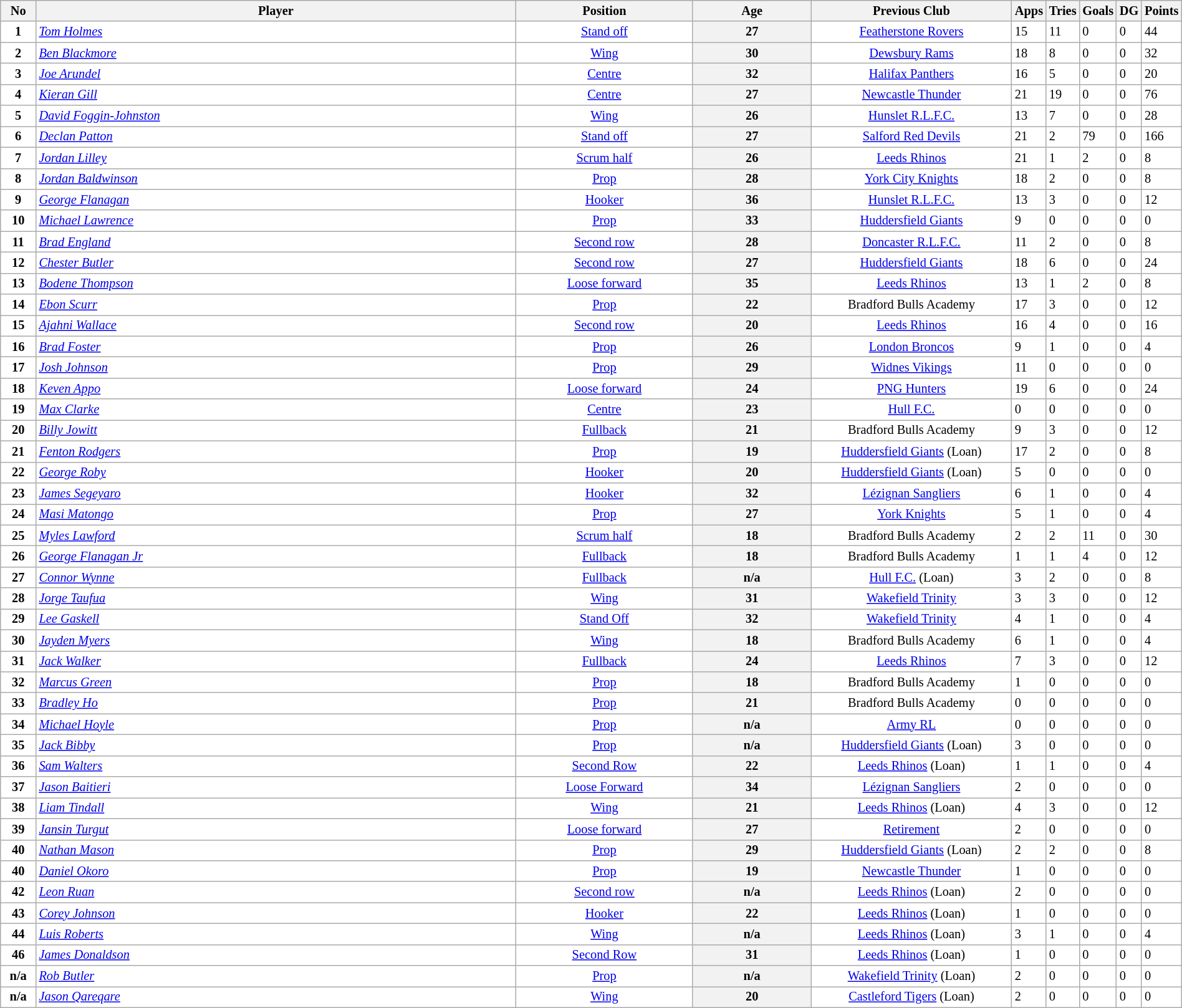<table class="wikitable sortable"  style="width:100%; font-size:85%;">
<tr style="background:#efefef;">
<th width=3%>No</th>
<th !width=47%>Player</th>
<th width=15%>Position</th>
<th width=1%>Age</th>
<th width=17%>Previous Club</th>
<th style="width:20px;">Apps</th>
<th style="width:20px;">Tries</th>
<th style="width:20px;">Goals</th>
<th style="width:20px;">DG</th>
<th style="width:20px;">Points</th>
</tr>
<tr style="background:#fff;">
<td align=center><strong>1</strong></td>
<td><em><a href='#'>Tom Holmes</a></em></td>
<td align=center><a href='#'>Stand off</a></td>
<th width=10%>27</th>
<td align=center><a href='#'>Featherstone Rovers</a></td>
<td align=centre>15</td>
<td align=centre>11</td>
<td align=centre>0</td>
<td align=centre>0</td>
<td align=centre>44</td>
</tr>
<tr style="background:#fff;">
<td align=center><strong>2</strong></td>
<td><em><a href='#'>Ben Blackmore</a></em></td>
<td align=center><a href='#'>Wing</a></td>
<th width=10%>30</th>
<td align=center><a href='#'>Dewsbury Rams</a></td>
<td align=centre>18</td>
<td align=centre>8</td>
<td align=centre>0</td>
<td align=centre>0</td>
<td align=centre>32</td>
</tr>
<tr style="background:#fff;">
<td align=center><strong>3</strong></td>
<td><em><a href='#'>Joe Arundel</a></em></td>
<td align=center><a href='#'>Centre</a></td>
<th width=10%>32</th>
<td align=center><a href='#'>Halifax Panthers</a></td>
<td align=centre>16</td>
<td align=centre>5</td>
<td align=centre>0</td>
<td align=centre>0</td>
<td align=centre>20</td>
</tr>
<tr style="background:#fff;">
<td align=center><strong>4</strong></td>
<td><em><a href='#'>Kieran Gill</a></em></td>
<td align=center><a href='#'>Centre</a></td>
<th width=10%>27</th>
<td align=center><a href='#'>Newcastle Thunder</a></td>
<td align=centre>21</td>
<td align=centre>19</td>
<td align=centre>0</td>
<td align=centre>0</td>
<td align=centre>76</td>
</tr>
<tr style="background:#fff;">
<td align=center><strong>5</strong></td>
<td><em><a href='#'>David Foggin-Johnston</a></em></td>
<td align=center><a href='#'>Wing</a></td>
<th width=10%>26</th>
<td align=center><a href='#'>Hunslet R.L.F.C.</a></td>
<td align=centre>13</td>
<td align=centre>7</td>
<td align=centre>0</td>
<td align=centre>0</td>
<td align=centre>28</td>
</tr>
<tr style="background:#fff;">
<td align=center><strong>6</strong></td>
<td><em><a href='#'>Declan Patton</a></em></td>
<td align=center><a href='#'>Stand off</a></td>
<th width=10%>27</th>
<td align=center><a href='#'>Salford Red Devils</a></td>
<td align=centre>21</td>
<td align=centre>2</td>
<td align=centre>79</td>
<td align=centre>0</td>
<td align=centre>166</td>
</tr>
<tr style="background:#fff;">
<td align=center><strong>7</strong></td>
<td><em><a href='#'>Jordan Lilley</a></em></td>
<td align=center><a href='#'>Scrum half</a></td>
<th width=10%>26</th>
<td align=center><a href='#'>Leeds Rhinos</a></td>
<td align=centre>21</td>
<td align=centre>1</td>
<td align=centre>2</td>
<td align=centre>0</td>
<td align=centre>8</td>
</tr>
<tr style="background:#fff;">
<td align=center><strong>8</strong></td>
<td><em><a href='#'>Jordan Baldwinson</a></em></td>
<td align=center><a href='#'>Prop</a></td>
<th width=10%>28</th>
<td align=center><a href='#'>York City Knights</a></td>
<td align=centre>18</td>
<td align=centre>2</td>
<td align=centre>0</td>
<td align=centre>0</td>
<td align=centre>8</td>
</tr>
<tr style="background:#fff;">
<td align=center><strong>9</strong></td>
<td><em><a href='#'>George Flanagan</a></em></td>
<td align=center><a href='#'>Hooker</a></td>
<th width=10%>36</th>
<td align=center><a href='#'>Hunslet R.L.F.C.</a></td>
<td align=centre>13</td>
<td align=centre>3</td>
<td align=centre>0</td>
<td align=centre>0</td>
<td align=centre>12</td>
</tr>
<tr style="background:#fff;">
<td align=center><strong>10</strong></td>
<td><em><a href='#'>Michael Lawrence</a></em></td>
<td align=center><a href='#'>Prop</a></td>
<th width=10%>33</th>
<td align=center><a href='#'>Huddersfield Giants</a></td>
<td align=centre>9</td>
<td align=centre>0</td>
<td align=centre>0</td>
<td align=centre>0</td>
<td align=centre>0</td>
</tr>
<tr style="background:#fff;">
<td align=center><strong>11</strong></td>
<td><em><a href='#'>Brad England</a></em></td>
<td align=center><a href='#'>Second row</a></td>
<th width=10%>28</th>
<td align=center><a href='#'>Doncaster R.L.F.C.</a></td>
<td align=centre>11</td>
<td align=centre>2</td>
<td align=centre>0</td>
<td align=centre>0</td>
<td align=centre>8</td>
</tr>
<tr style="background:#fff;">
<td align=center><strong>12</strong></td>
<td><em><a href='#'>Chester Butler</a></em></td>
<td align=center><a href='#'>Second row</a></td>
<th width=10%>27</th>
<td align=center><a href='#'>Huddersfield Giants</a></td>
<td align=centre>18</td>
<td align=centre>6</td>
<td align=centre>0</td>
<td align=centre>0</td>
<td align=centre>24</td>
</tr>
<tr style="background:#fff;">
<td align=center><strong>13</strong></td>
<td><em><a href='#'>Bodene Thompson</a></em></td>
<td align=center><a href='#'>Loose forward</a></td>
<th width=10%>35</th>
<td align=center><a href='#'>Leeds Rhinos</a></td>
<td align=centre>13</td>
<td align=centre>1</td>
<td align=centre>2</td>
<td align=centre>0</td>
<td align=centre>8</td>
</tr>
<tr style="background:#fff;">
<td align=center><strong>14</strong></td>
<td><em><a href='#'>Ebon Scurr</a></em></td>
<td align=center><a href='#'>Prop</a></td>
<th width=10%>22</th>
<td align=center>Bradford Bulls Academy</td>
<td align=centre>17</td>
<td align=centre>3</td>
<td align=centre>0</td>
<td align=centre>0</td>
<td align=centre>12</td>
</tr>
<tr style="background:#fff;">
<td align=center><strong>15</strong></td>
<td><em><a href='#'>Ajahni Wallace</a></em></td>
<td align=center><a href='#'>Second row</a></td>
<th width=10%>20</th>
<td align=center><a href='#'>Leeds Rhinos</a></td>
<td align=centre>16</td>
<td align=centre>4</td>
<td align=centre>0</td>
<td align=centre>0</td>
<td align=centre>16</td>
</tr>
<tr style="background:#fff;">
<td align=center><strong>16</strong></td>
<td><em><a href='#'>Brad Foster</a></em></td>
<td align=center><a href='#'>Prop</a></td>
<th width=10%>26</th>
<td align=center><a href='#'>London Broncos</a></td>
<td align=centre>9</td>
<td align=centre>1</td>
<td align=centre>0</td>
<td align=centre>0</td>
<td align=centre>4</td>
</tr>
<tr style="background:#fff;">
<td align=center><strong>17</strong></td>
<td><em><a href='#'>Josh Johnson</a></em></td>
<td align=center><a href='#'>Prop</a></td>
<th width=10%>29</th>
<td align=center><a href='#'>Widnes Vikings</a></td>
<td align=centre>11</td>
<td align=centre>0</td>
<td align=centre>0</td>
<td align=centre>0</td>
<td align=centre>0</td>
</tr>
<tr style="background:#fff;">
<td align=center><strong>18</strong></td>
<td><em><a href='#'>Keven Appo</a></em></td>
<td align=center><a href='#'>Loose forward</a></td>
<th width=10%>24</th>
<td align=center><a href='#'>PNG Hunters</a></td>
<td align=centre>19</td>
<td align=centre>6</td>
<td align=centre>0</td>
<td align=centre>0</td>
<td align=centre>24</td>
</tr>
<tr style="background:#fff;">
<td align=center><strong>19</strong></td>
<td><em><a href='#'>Max Clarke</a></em></td>
<td align=center><a href='#'>Centre</a></td>
<th width=10%>23</th>
<td align=center><a href='#'>Hull F.C.</a></td>
<td align=centre>0</td>
<td align=centre>0</td>
<td align=centre>0</td>
<td align=centre>0</td>
<td align=centre>0</td>
</tr>
<tr style="background:#fff;">
<td align=center><strong>20</strong></td>
<td><em><a href='#'>Billy Jowitt</a></em></td>
<td align=center><a href='#'>Fullback</a></td>
<th width=10%>21</th>
<td align=center>Bradford Bulls Academy</td>
<td align=centre>9</td>
<td align=centre>3</td>
<td align=centre>0</td>
<td align=centre>0</td>
<td align=centre>12</td>
</tr>
<tr style="background:#fff;">
<td align=center><strong>21</strong></td>
<td><em><a href='#'>Fenton Rodgers</a></em></td>
<td align=center><a href='#'>Prop</a></td>
<th width=10%>19</th>
<td align=center><a href='#'>Huddersfield Giants</a> (Loan)</td>
<td align=centre>17</td>
<td align=centre>2</td>
<td align=centre>0</td>
<td align=centre>0</td>
<td align=centre>8</td>
</tr>
<tr style="background:#fff;">
<td align=center><strong>22</strong></td>
<td><em><a href='#'>George Roby</a></em></td>
<td align=center><a href='#'>Hooker</a></td>
<th width=10%>20</th>
<td align=center><a href='#'>Huddersfield Giants</a> (Loan)</td>
<td align=centre>5</td>
<td align=centre>0</td>
<td align=centre>0</td>
<td align=centre>0</td>
<td align=centre>0</td>
</tr>
<tr style="background:#fff;">
<td align=center><strong>23</strong></td>
<td><em><a href='#'>James Segeyaro</a></em></td>
<td align=center><a href='#'>Hooker</a></td>
<th width=10%>32</th>
<td align=center><a href='#'>Lézignan Sangliers</a></td>
<td align=centre>6</td>
<td align=centre>1</td>
<td align=centre>0</td>
<td align=centre>0</td>
<td align=centre>4</td>
</tr>
<tr style="background:#fff;">
<td align=center><strong>24</strong></td>
<td><em><a href='#'>Masi Matongo</a></em></td>
<td align=center><a href='#'>Prop</a></td>
<th width=10%>27</th>
<td align=center><a href='#'>York Knights</a></td>
<td align=centre>5</td>
<td align=centre>1</td>
<td align=centre>0</td>
<td align=centre>0</td>
<td align=centre>4</td>
</tr>
<tr style="background:#fff;">
<td align=center><strong>25</strong></td>
<td><em><a href='#'>Myles Lawford</a></em></td>
<td align=center><a href='#'>Scrum half</a></td>
<th width=10%>18</th>
<td align=center>Bradford Bulls Academy</td>
<td align=centre>2</td>
<td align=centre>2</td>
<td align=centre>11</td>
<td align=centre>0</td>
<td align=centre>30</td>
</tr>
<tr style="background:#fff;">
<td align=center><strong>26</strong></td>
<td><em><a href='#'>George Flanagan Jr</a></em></td>
<td align=center><a href='#'>Fullback</a></td>
<th width=10%>18</th>
<td align=center>Bradford Bulls Academy</td>
<td align=centre>1</td>
<td align=centre>1</td>
<td align=centre>4</td>
<td align=centre>0</td>
<td align=centre>12</td>
</tr>
<tr style="background:#fff;">
<td align=center><strong>27</strong></td>
<td><em><a href='#'>Connor Wynne</a></em></td>
<td align=center><a href='#'>Fullback</a></td>
<th width=10%>n/a</th>
<td align=center><a href='#'>Hull F.C.</a> (Loan)</td>
<td align=centre>3</td>
<td align=centre>2</td>
<td align=centre>0</td>
<td align=centre>0</td>
<td align=centre>8</td>
</tr>
<tr style="background:#fff;">
<td align=center><strong>28</strong></td>
<td><em><a href='#'>Jorge Taufua</a></em></td>
<td align=center><a href='#'>Wing</a></td>
<th width=10%>31</th>
<td align=center><a href='#'>Wakefield Trinity</a></td>
<td align=centre>3</td>
<td align=centre>3</td>
<td align=centre>0</td>
<td align=centre>0</td>
<td align=centre>12</td>
</tr>
<tr style="background:#fff;">
<td align=center><strong>29</strong></td>
<td><em><a href='#'>Lee Gaskell</a></em></td>
<td align=center><a href='#'>Stand Off</a></td>
<th width=10%>32</th>
<td align=center><a href='#'>Wakefield Trinity</a></td>
<td align=centre>4</td>
<td align=centre>1</td>
<td align=centre>0</td>
<td align=centre>0</td>
<td align=centre>4</td>
</tr>
<tr style="background:#fff;">
<td align=center><strong>30</strong></td>
<td><em><a href='#'>Jayden Myers</a></em></td>
<td align=center><a href='#'>Wing</a></td>
<th width=10%>18</th>
<td align=center>Bradford Bulls Academy</td>
<td align=centre>6</td>
<td align=centre>1</td>
<td align=centre>0</td>
<td align=centre>0</td>
<td align=centre>4</td>
</tr>
<tr style="background:#fff;">
<td align=center><strong>31</strong></td>
<td><em><a href='#'>Jack Walker</a></em></td>
<td align=center><a href='#'>Fullback</a></td>
<th width=10%>24</th>
<td align=center><a href='#'>Leeds Rhinos</a></td>
<td align=centre>7</td>
<td align=centre>3</td>
<td align=centre>0</td>
<td align=centre>0</td>
<td align=centre>12</td>
</tr>
<tr style="background:#fff;">
<td align=center><strong>32</strong></td>
<td><em><a href='#'>Marcus Green</a></em></td>
<td align=center><a href='#'>Prop</a></td>
<th width=10%>18</th>
<td align=center>Bradford Bulls Academy</td>
<td align=centre>1</td>
<td align=centre>0</td>
<td align=centre>0</td>
<td align=centre>0</td>
<td align=centre>0</td>
</tr>
<tr style="background:#fff;">
<td align=center><strong>33</strong></td>
<td><em><a href='#'>Bradley Ho</a></em></td>
<td align=center><a href='#'>Prop</a></td>
<th width=10%>21</th>
<td align=center>Bradford Bulls Academy</td>
<td align=centre>0</td>
<td align=centre>0</td>
<td align=centre>0</td>
<td align=centre>0</td>
<td align=centre>0</td>
</tr>
<tr style="background:#fff;">
<td align=center><strong>34</strong></td>
<td><em><a href='#'>Michael Hoyle</a></em></td>
<td align=center><a href='#'>Prop</a></td>
<th width=10%>n/a</th>
<td align=center> <a href='#'>Army RL</a></td>
<td align=centre>0</td>
<td align=centre>0</td>
<td align=centre>0</td>
<td align=centre>0</td>
<td align=centre>0</td>
</tr>
<tr style="background:#fff;">
<td align=center><strong>35</strong></td>
<td><em><a href='#'>Jack Bibby</a></em></td>
<td align=center><a href='#'>Prop</a></td>
<th width=10%>n/a</th>
<td align=center><a href='#'>Huddersfield Giants</a> (Loan)</td>
<td align=centre>3</td>
<td align=centre>0</td>
<td align=centre>0</td>
<td align=centre>0</td>
<td align=centre>0</td>
</tr>
<tr style="background:#fff;">
<td align=center><strong>36</strong></td>
<td><em><a href='#'>Sam Walters</a></em></td>
<td align=center><a href='#'>Second Row</a></td>
<th width=10%>22</th>
<td align=center><a href='#'>Leeds Rhinos</a> (Loan)</td>
<td align=centre>1</td>
<td align=centre>1</td>
<td align=centre>0</td>
<td align=centre>0</td>
<td align=centre>4</td>
</tr>
<tr style="background:#fff;">
<td align=center><strong>37</strong></td>
<td><em><a href='#'>Jason Baitieri</a></em></td>
<td align=center><a href='#'>Loose Forward</a></td>
<th width=10%>34</th>
<td align=center><a href='#'>Lézignan Sangliers</a></td>
<td align=centre>2</td>
<td align=centre>0</td>
<td align=centre>0</td>
<td align=centre>0</td>
<td align=centre>0</td>
</tr>
<tr style="background:#fff;">
<td align=center><strong>38</strong></td>
<td><em><a href='#'>Liam Tindall</a></em></td>
<td align=center><a href='#'>Wing</a></td>
<th width=10%>21</th>
<td align=center><a href='#'>Leeds Rhinos</a> (Loan)</td>
<td align=centre>4</td>
<td align=centre>3</td>
<td align=centre>0</td>
<td align=centre>0</td>
<td align=centre>12</td>
</tr>
<tr style="background:#fff;">
<td align=center><strong>39</strong></td>
<td><em><a href='#'>Jansin Turgut</a></em></td>
<td align=center><a href='#'>Loose forward</a></td>
<th width=10%>27</th>
<td align=center><a href='#'>Retirement</a></td>
<td align=centre>2</td>
<td align=centre>0</td>
<td align=centre>0</td>
<td align=centre>0</td>
<td align=centre>0</td>
</tr>
<tr style="background:#fff;">
<td align=center><strong>40</strong></td>
<td><em><a href='#'>Nathan Mason</a></em></td>
<td align=center><a href='#'>Prop</a></td>
<th width=10%>29</th>
<td align=center><a href='#'>Huddersfield Giants</a> (Loan)</td>
<td align=centre>2</td>
<td align=centre>2</td>
<td align=centre>0</td>
<td align=centre>0</td>
<td align=centre>8</td>
</tr>
<tr style="background:#fff;">
<td align=center><strong>40</strong></td>
<td><em><a href='#'>Daniel Okoro</a></em></td>
<td align=center><a href='#'>Prop</a></td>
<th width=10%>19</th>
<td align=center><a href='#'>Newcastle Thunder</a></td>
<td align=centre>1</td>
<td align=centre>0</td>
<td align=centre>0</td>
<td align=centre>0</td>
<td align=centre>0</td>
</tr>
<tr style="background:#fff;">
<td align=center><strong>42</strong></td>
<td><em><a href='#'>Leon Ruan</a></em></td>
<td align=center><a href='#'>Second row</a></td>
<th width=10%>n/a</th>
<td align=center><a href='#'>Leeds Rhinos</a> (Loan)</td>
<td align=centre>2</td>
<td align=centre>0</td>
<td align=centre>0</td>
<td align=centre>0</td>
<td align=centre>0</td>
</tr>
<tr style="background:#fff;">
<td align=center><strong>43</strong></td>
<td><em><a href='#'>Corey Johnson</a></em></td>
<td align=center><a href='#'>Hooker</a></td>
<th width=10%>22</th>
<td align=center><a href='#'>Leeds Rhinos</a> (Loan)</td>
<td align=centre>1</td>
<td align=centre>0</td>
<td align=centre>0</td>
<td align=centre>0</td>
<td align=centre>0</td>
</tr>
<tr style="background:#fff;">
<td align=center><strong>44</strong></td>
<td><em><a href='#'>Luis Roberts</a></em></td>
<td align=center><a href='#'>Wing</a></td>
<th width=10%>n/a</th>
<td align=center><a href='#'>Leeds Rhinos</a> (Loan)</td>
<td align=centre>3</td>
<td align=centre>1</td>
<td align=centre>0</td>
<td align=centre>0</td>
<td align=centre>4</td>
</tr>
<tr style="background:#fff;">
<td align=center><strong>46</strong></td>
<td><em><a href='#'>James Donaldson</a></em></td>
<td align=center><a href='#'>Second Row</a></td>
<th width=10%>31</th>
<td align=center><a href='#'>Leeds Rhinos</a> (Loan)</td>
<td align=centre>1</td>
<td align=centre>0</td>
<td align=centre>0</td>
<td align=centre>0</td>
<td align=centre>0</td>
</tr>
<tr style="background:#fff;">
<td align=center><strong>n/a</strong></td>
<td><em><a href='#'>Rob Butler</a></em></td>
<td align=center><a href='#'>Prop</a></td>
<th width=10%>n/a</th>
<td align=center><a href='#'>Wakefield Trinity</a> (Loan)</td>
<td align=centre>2</td>
<td align=centre>0</td>
<td align=centre>0</td>
<td align=centre>0</td>
<td align=centre>0</td>
</tr>
<tr style="background:#fff;">
<td align=center><strong>n/a</strong></td>
<td><em><a href='#'>Jason Qareqare</a></em></td>
<td align=center><a href='#'>Wing</a></td>
<th width=10%>20</th>
<td align=center><a href='#'>Castleford Tigers</a> (Loan)</td>
<td align=centre>2</td>
<td align=centre>0</td>
<td align=centre>0</td>
<td align=centre>0</td>
<td align=centre>0</td>
</tr>
</table>
